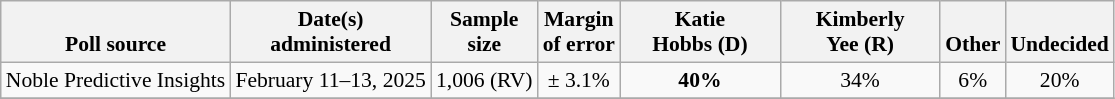<table class="wikitable" style="font-size:90%;text-align:center;">
<tr valign=bottom>
<th>Poll source</th>
<th>Date(s)<br>administered</th>
<th>Sample<br>size</th>
<th>Margin<br>of error</th>
<th style="width:100px;">Katie<br>Hobbs (D)</th>
<th style="width:100px;">Kimberly<br>Yee (R)</th>
<th>Other</th>
<th>Undecided</th>
</tr>
<tr>
<td style="text-align:left;">Noble Predictive Insights</td>
<td>February 11–13, 2025</td>
<td>1,006 (RV)</td>
<td>± 3.1%</td>
<td><strong>40%</strong></td>
<td>34%</td>
<td>6%</td>
<td>20%</td>
</tr>
<tr>
</tr>
</table>
